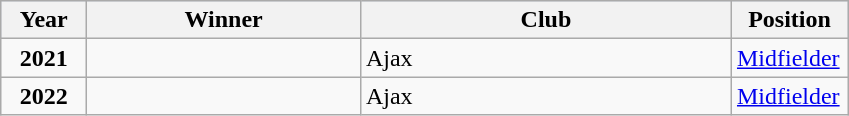<table class="wikitable sortable">
<tr style="background:#CEDAF2">
<th width="50">Year</th>
<th class="unsortable" width="175">Winner</th>
<th class="unsortable" width="240">Club</th>
<th class="unsortable" width="70">Position</th>
</tr>
<tr>
<td align="center"><strong>2021</strong></td>
<td></td>
<td> Ajax</td>
<td><a href='#'>Midfielder</a></td>
</tr>
<tr>
<td align="center"><strong>2022</strong></td>
<td></td>
<td> Ajax</td>
<td><a href='#'>Midfielder</a></td>
</tr>
</table>
